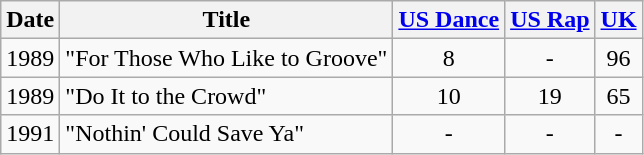<table class="wikitable" style="text-align:center;">
<tr>
<th>Date</th>
<th>Title</th>
<th><a href='#'>US Dance</a></th>
<th><a href='#'>US Rap</a></th>
<th><a href='#'>UK</a></th>
</tr>
<tr>
<td>1989</td>
<td style="text-align:left;">"For Those Who Like to Groove"</td>
<td>8</td>
<td>-</td>
<td>96</td>
</tr>
<tr>
<td>1989</td>
<td style="text-align:left;">"Do It to the Crowd"</td>
<td>10</td>
<td>19</td>
<td>65</td>
</tr>
<tr>
<td>1991</td>
<td style="text-align:left;">"Nothin' Could Save Ya"</td>
<td>-</td>
<td>-</td>
<td>-</td>
</tr>
</table>
